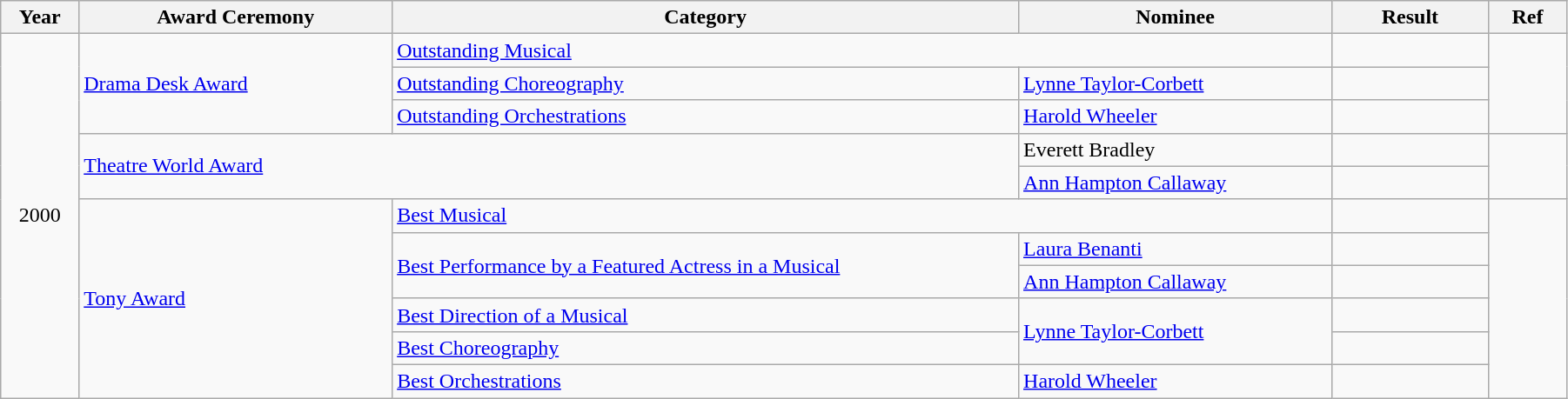<table class="wikitable" width="95%">
<tr>
<th width="5%">Year</th>
<th width="20%">Award Ceremony</th>
<th width="40%">Category</th>
<th width="20%">Nominee</th>
<th width="10%">Result</th>
<th width="5%">Ref</th>
</tr>
<tr>
<td rowspan="11" align="center">2000</td>
<td rowspan="3"><a href='#'>Drama Desk Award</a></td>
<td colspan="2"><a href='#'>Outstanding Musical</a></td>
<td></td>
<td rowspan="3" align="center"></td>
</tr>
<tr>
<td><a href='#'>Outstanding Choreography</a></td>
<td><a href='#'>Lynne Taylor-Corbett</a></td>
<td></td>
</tr>
<tr>
<td><a href='#'>Outstanding Orchestrations</a></td>
<td><a href='#'>Harold Wheeler</a></td>
<td></td>
</tr>
<tr>
<td rowspan="2" colspan="2"><a href='#'>Theatre World Award</a></td>
<td>Everett Bradley</td>
<td></td>
<td rowspan="2" align="center"></td>
</tr>
<tr>
<td><a href='#'>Ann Hampton Callaway</a></td>
<td></td>
</tr>
<tr>
<td rowspan="6"><a href='#'>Tony Award</a></td>
<td colspan="2"><a href='#'>Best Musical</a></td>
<td></td>
<td rowspan="6" align="center"><br></td>
</tr>
<tr>
<td rowspan="2"><a href='#'>Best Performance by a Featured Actress in a Musical</a></td>
<td><a href='#'>Laura Benanti</a></td>
<td></td>
</tr>
<tr>
<td><a href='#'>Ann Hampton Callaway</a></td>
<td></td>
</tr>
<tr>
<td><a href='#'>Best Direction of a Musical</a></td>
<td rowspan="2"><a href='#'>Lynne Taylor-Corbett</a></td>
<td></td>
</tr>
<tr>
<td><a href='#'>Best Choreography</a></td>
<td></td>
</tr>
<tr>
<td><a href='#'>Best Orchestrations</a></td>
<td><a href='#'>Harold Wheeler</a></td>
<td></td>
</tr>
</table>
